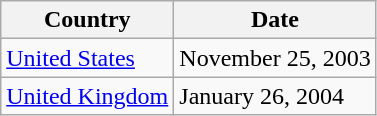<table class="wikitable">
<tr>
<th>Country</th>
<th>Date</th>
</tr>
<tr>
<td><a href='#'>United States</a></td>
<td>November 25, 2003</td>
</tr>
<tr>
<td><a href='#'>United Kingdom</a></td>
<td>January 26, 2004</td>
</tr>
</table>
